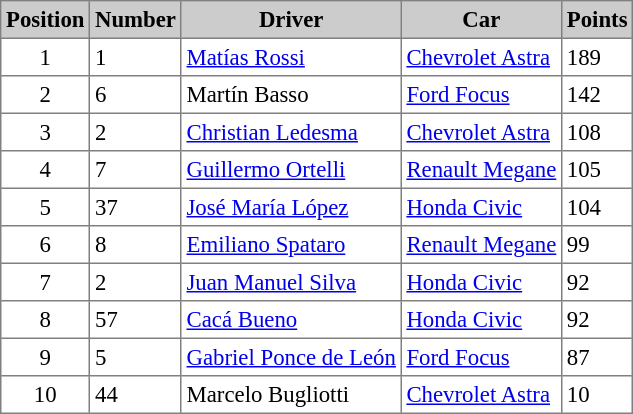<table style="font-size: 95%; border: gray solid 1px; border-collapse: collapse;" cellpadding="3" cellspacing="0" border="1">
<tr align="center" style="background:#CCCCCC;">
<th>Position</th>
<th>Number</th>
<th>Driver</th>
<th>Car</th>
<th>Points</th>
</tr>
<tr align="center">
<td>1</td>
<td align="left">1</td>
<td align="left"> <a href='#'>Matías Rossi</a></td>
<td align="left"><a href='#'>Chevrolet Astra</a></td>
<td align="left">189</td>
</tr>
<tr align="center">
<td>2</td>
<td align="left">6</td>
<td align="left"> Martín Basso</td>
<td align="left"><a href='#'>Ford Focus</a></td>
<td align="left">142</td>
</tr>
<tr align="center">
<td>3</td>
<td align="left">2</td>
<td align="left"> <a href='#'>Christian Ledesma</a></td>
<td align="left"><a href='#'>Chevrolet Astra</a></td>
<td align="left">108</td>
</tr>
<tr align="center">
<td>4</td>
<td align="left">7</td>
<td align="left"> <a href='#'>Guillermo Ortelli</a></td>
<td align="left"><a href='#'>Renault Megane</a></td>
<td align="left">105</td>
</tr>
<tr align="center">
<td>5</td>
<td align="left">37</td>
<td align="left"> <a href='#'>José María López</a></td>
<td align="left"><a href='#'>Honda Civic</a></td>
<td align="left">104</td>
</tr>
<tr align="center">
<td>6</td>
<td align="left">8</td>
<td align="left"> <a href='#'>Emiliano Spataro</a></td>
<td align="left"><a href='#'>Renault Megane</a></td>
<td align="left">99</td>
</tr>
<tr align="center">
<td>7</td>
<td align="left">2</td>
<td align="left"> <a href='#'>Juan Manuel Silva</a></td>
<td align="left"><a href='#'>Honda Civic</a></td>
<td align="left">92</td>
</tr>
<tr align="center">
<td>8</td>
<td align="left">57</td>
<td align="left"> <a href='#'>Cacá Bueno</a></td>
<td align="left"><a href='#'>Honda Civic</a></td>
<td align="left">92</td>
</tr>
<tr align="center">
<td>9</td>
<td align="left">5</td>
<td align="left"> <a href='#'>Gabriel Ponce de León</a></td>
<td align="left"><a href='#'>Ford Focus</a></td>
<td align="left">87</td>
</tr>
<tr align="center">
<td>10</td>
<td align="left">44</td>
<td align="left"> Marcelo Bugliotti</td>
<td align="left"><a href='#'>Chevrolet Astra</a></td>
<td align="left">10</td>
</tr>
</table>
